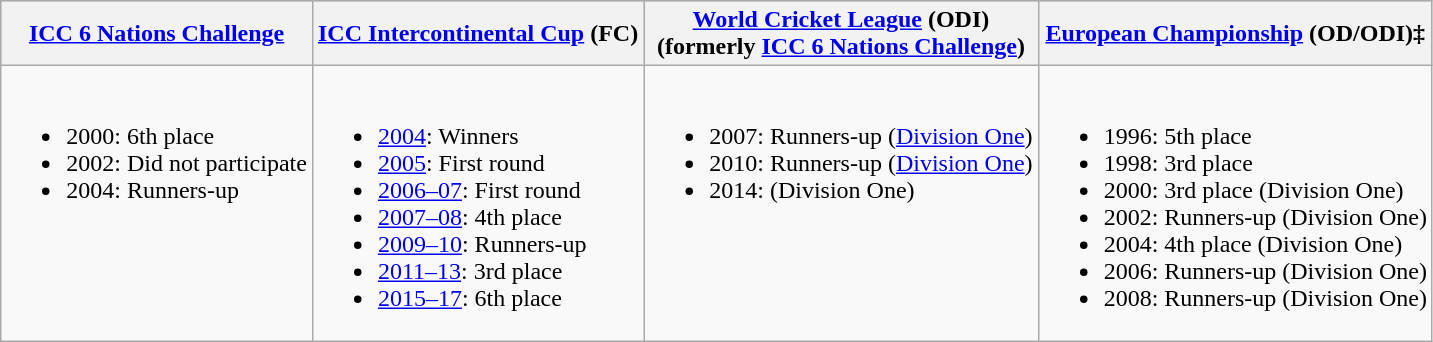<table class="wikitable">
<tr style="background:#ccc;">
<th><a href='#'>ICC 6 Nations Challenge</a></th>
<th><a href='#'>ICC Intercontinental Cup</a> (FC)</th>
<th><a href='#'>World Cricket League</a> (ODI)<br>(formerly <a href='#'>ICC 6 Nations Challenge</a>)</th>
<th><a href='#'>European Championship</a> (OD/ODI)‡</th>
</tr>
<tr>
<td style="vertical-align:top;"><br><ul><li>2000: 6th place</li><li>2002: Did not participate</li><li>2004: Runners-up</li></ul></td>
<td style="vertical-align:top;"><br><ul><li><a href='#'>2004</a>: Winners</li><li><a href='#'>2005</a>: First round</li><li><a href='#'>2006–07</a>: First round</li><li><a href='#'>2007–08</a>: 4th place</li><li><a href='#'>2009–10</a>: Runners-up</li><li><a href='#'>2011–13</a>: 3rd place</li><li><a href='#'>2015–17</a>: 6th place</li></ul></td>
<td style="vertical-align:top;"><br><ul><li>2007: Runners-up (<a href='#'>Division One</a>)</li><li>2010: Runners-up (<a href='#'>Division One</a>)</li><li>2014: (Division One)</li></ul></td>
<td style="vertical-align:top;"><br><ul><li>1996: 5th place</li><li>1998: 3rd place</li><li>2000: 3rd place (Division One)</li><li>2002: Runners-up (Division One)</li><li>2004: 4th place (Division One)</li><li>2006: Runners-up (Division One)</li><li>2008: Runners-up (Division One)</li></ul></td>
</tr>
</table>
